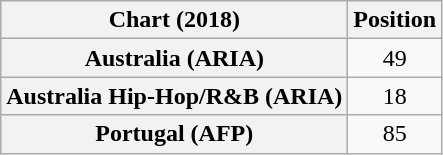<table class="wikitable plainrowheaders" style="text-align:center">
<tr>
<th scope="col">Chart (2018)</th>
<th scope="col">Position</th>
</tr>
<tr>
<th scope="row">Australia (ARIA)</th>
<td>49</td>
</tr>
<tr>
<th scope="row">Australia Hip-Hop/R&B (ARIA)</th>
<td>18</td>
</tr>
<tr>
<th scope="row">Portugal (AFP)</th>
<td>85</td>
</tr>
</table>
